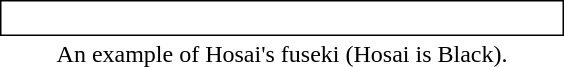<table style="margin:1em; width:380px">
<tr>
<td style="border: solid thin; padding: 2px;"><br></td>
</tr>
<tr>
<td style="text-align:center">An example of Hosai's fuseki (Hosai is Black).</td>
</tr>
</table>
